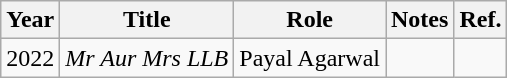<table class="wikitable sortable">
<tr>
<th>Year</th>
<th>Title</th>
<th>Role</th>
<th>Notes</th>
<th>Ref.</th>
</tr>
<tr>
<td>2022</td>
<td><em>Mr Aur Mrs LLB</em></td>
<td>Payal Agarwal</td>
<td></td>
<td></td>
</tr>
</table>
